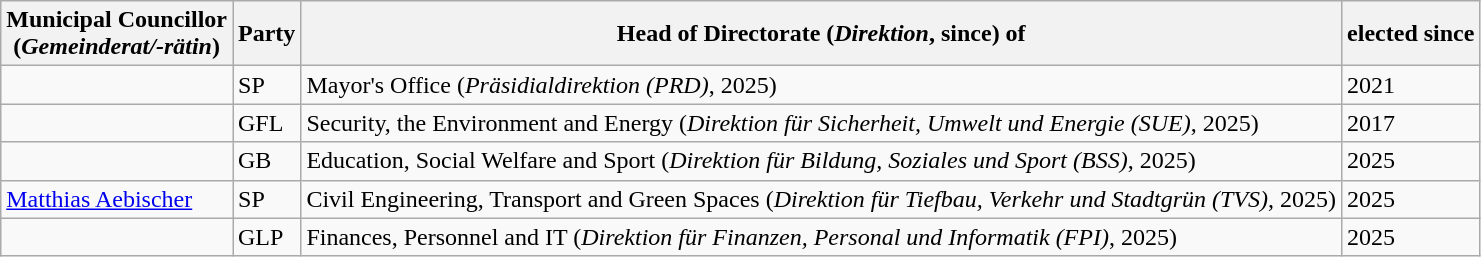<table class="wikitable">
<tr>
<th>Municipal Councillor<br>(<em>Gemeinderat/-rätin</em>)</th>
<th>Party</th>
<th>Head of Directorate (<em>Direktion</em>, since) of</th>
<th>elected since</th>
</tr>
<tr>
<td><strong></strong></td>
<td> SP</td>
<td>Mayor's Office (<em>Präsidialdirektion (PRD)</em>, 2025)</td>
<td>2021</td>
</tr>
<tr>
<td></td>
<td> GFL</td>
<td>Security, the Environment and Energy (<em>Direktion für Sicherheit, Umwelt und Energie (SUE)</em>, 2025)</td>
<td>2017</td>
</tr>
<tr>
<td></td>
<td> GB</td>
<td>Education, Social Welfare and Sport (<em>Direktion für Bildung, Soziales und Sport (BSS)</em>, 2025)</td>
<td>2025</td>
</tr>
<tr>
<td><a href='#'>Matthias Aebischer</a></td>
<td> SP</td>
<td>Civil Engineering, Transport and Green Spaces (<em>Direktion für Tiefbau, Verkehr und Stadtgrün (TVS)</em>, 2025)</td>
<td>2025</td>
</tr>
<tr>
<td></td>
<td> GLP</td>
<td>Finances, Personnel and IT (<em>Direktion für Finanzen, Personal und Informatik (FPI)</em>, 2025)</td>
<td>2025</td>
</tr>
</table>
